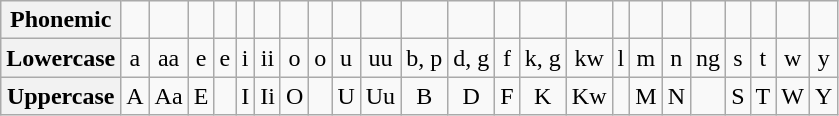<table class="wikitable" style="text-align:center">
<tr>
<th>Phonemic</th>
<td></td>
<td></td>
<td></td>
<td></td>
<td></td>
<td></td>
<td></td>
<td></td>
<td></td>
<td></td>
<td></td>
<td></td>
<td></td>
<td></td>
<td></td>
<td></td>
<td></td>
<td></td>
<td></td>
<td></td>
<td></td>
<td></td>
<td></td>
</tr>
<tr>
<th>Lowercase</th>
<td>a</td>
<td>aa</td>
<td>e</td>
<td>e</td>
<td>i</td>
<td>ii</td>
<td>o</td>
<td>o</td>
<td>u</td>
<td>uu</td>
<td>b, p</td>
<td>d, g</td>
<td>f</td>
<td>k, g</td>
<td>kw</td>
<td>l</td>
<td>m</td>
<td>n</td>
<td>ng</td>
<td>s</td>
<td>t</td>
<td>w</td>
<td>y</td>
</tr>
<tr>
<th>Uppercase</th>
<td>A</td>
<td>Aa</td>
<td>E</td>
<td></td>
<td>I</td>
<td>Ii</td>
<td>O</td>
<td></td>
<td>U</td>
<td>Uu</td>
<td>B</td>
<td>D</td>
<td>F</td>
<td>K</td>
<td>Kw</td>
<td></td>
<td>M</td>
<td>N</td>
<td></td>
<td>S</td>
<td>T</td>
<td>W</td>
<td>Y</td>
</tr>
</table>
